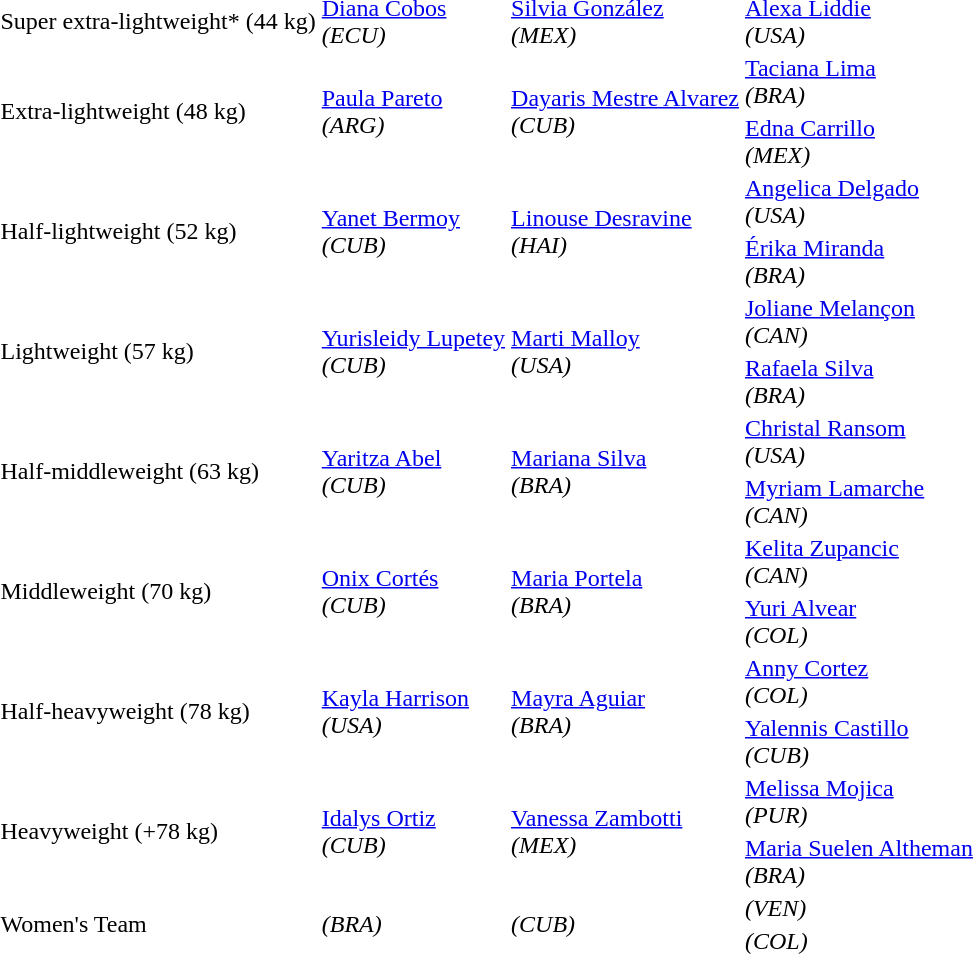<table>
<tr>
<td>Super extra-lightweight* (44 kg)</td>
<td><a href='#'>Diana Cobos</a><br> <em> (ECU)</em></td>
<td><a href='#'>Silvia González</a><br> <em> (MEX)</em></td>
<td><a href='#'>Alexa Liddie</a><br> <em> (USA)</em></td>
</tr>
<tr>
<td rowspan=2>Extra-lightweight (48 kg)</td>
<td rowspan=2><a href='#'>Paula Pareto</a><br> <em> (ARG)</em></td>
<td rowspan=2><a href='#'>Dayaris Mestre Alvarez</a> <br> <em> (CUB)</em></td>
<td><a href='#'>Taciana Lima</a> <br> <em> (BRA)</em></td>
</tr>
<tr>
<td><a href='#'>Edna Carrillo</a> <br> <em> (MEX)</em></td>
</tr>
<tr>
<td rowspan=2>Half-lightweight (52 kg)</td>
<td rowspan=2><a href='#'>Yanet Bermoy</a><br> <em> (CUB)</em></td>
<td rowspan=2><a href='#'>Linouse Desravine</a> <br> <em> (HAI)</em></td>
<td><a href='#'>Angelica Delgado</a> <br> <em> (USA)</em></td>
</tr>
<tr>
<td><a href='#'>Érika Miranda</a> <br> <em> (BRA)</em></td>
</tr>
<tr>
<td rowspan=2>Lightweight (57 kg)</td>
<td rowspan=2><a href='#'>Yurisleidy Lupetey</a><br> <em> (CUB)</em></td>
<td rowspan=2><a href='#'>Marti Malloy</a> <br> <em> (USA)</em></td>
<td><a href='#'>Joliane Melançon</a> <br> <em> (CAN)</em></td>
</tr>
<tr>
<td><a href='#'>Rafaela Silva</a> <br> <em> (BRA)</em></td>
</tr>
<tr>
<td rowspan=2>Half-middleweight (63 kg)</td>
<td rowspan=2><a href='#'>Yaritza Abel</a><br> <em> (CUB)</em></td>
<td rowspan=2><a href='#'>Mariana Silva</a> <br> <em> (BRA)</em></td>
<td><a href='#'>Christal Ransom</a> <br> <em> (USA)</em></td>
</tr>
<tr>
<td><a href='#'>Myriam Lamarche</a> <br> <em> (CAN)</em></td>
</tr>
<tr>
<td rowspan=2>Middleweight (70 kg)</td>
<td rowspan=2><a href='#'>Onix Cortés</a><br> <em> (CUB)</em></td>
<td rowspan=2><a href='#'>Maria Portela</a> <br> <em> (BRA)</em></td>
<td><a href='#'>Kelita Zupancic</a> <br> <em> (CAN)</em></td>
</tr>
<tr>
<td><a href='#'>Yuri Alvear</a> <br> <em> (COL)</em></td>
</tr>
<tr>
<td rowspan=2>Half-heavyweight (78 kg)</td>
<td rowspan=2><a href='#'>Kayla Harrison</a><br> <em> (USA)</em></td>
<td rowspan=2><a href='#'>Mayra Aguiar</a> <br> <em> (BRA)</em></td>
<td><a href='#'>Anny Cortez</a> <br> <em> (COL)</em></td>
</tr>
<tr>
<td><a href='#'>Yalennis Castillo</a> <br> <em> (CUB)</em></td>
</tr>
<tr>
<td rowspan=2>Heavyweight (+78 kg)</td>
<td rowspan=2><a href='#'>Idalys Ortiz</a><br> <em> (CUB)</em></td>
<td rowspan=2><a href='#'>Vanessa Zambotti</a> <br> <em> (MEX)</em></td>
<td><a href='#'>Melissa Mojica</a> <br> <em> (PUR)</em></td>
</tr>
<tr>
<td><a href='#'>Maria Suelen Altheman</a> <br> <em> (BRA)</em></td>
</tr>
<tr>
<td rowspan=2>Women's Team</td>
<td rowspan=2><em> (BRA)</em></td>
<td rowspan=2><em> (CUB)</em></td>
<td><em> (VEN)</em></td>
</tr>
<tr>
<td><em> (COL)</em></td>
</tr>
<tr>
</tr>
</table>
